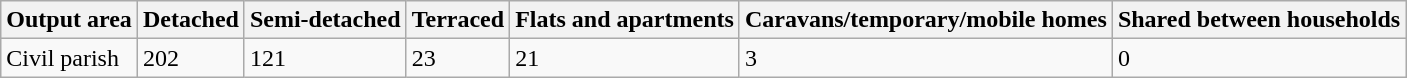<table class="wikitable">
<tr>
<th>Output area</th>
<th>Detached</th>
<th>Semi-detached</th>
<th>Terraced</th>
<th>Flats and apartments</th>
<th>Caravans/temporary/mobile homes</th>
<th>Shared between households</th>
</tr>
<tr>
<td>Civil parish</td>
<td>202</td>
<td>121</td>
<td>23</td>
<td>21</td>
<td>3</td>
<td>0</td>
</tr>
</table>
